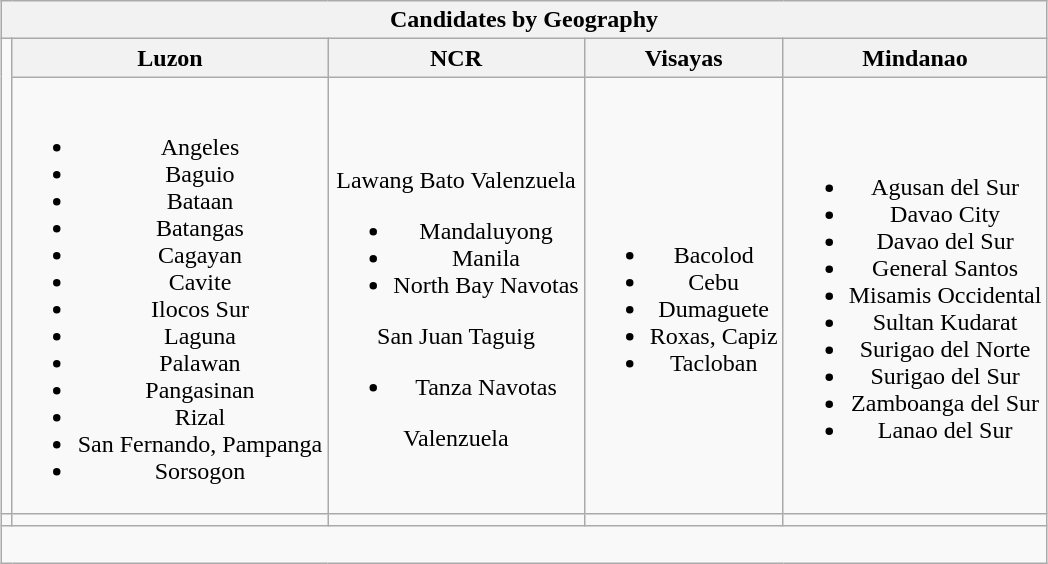<table class="wikitable" style="margin:1em auto; text-align:center">
<tr>
<th colspan="5">Candidates by Geography</th>
</tr>
<tr>
<td rowspan="2"></td>
<th>Luzon</th>
<th>NCR</th>
<th>Visayas</th>
<th>Mindanao</th>
</tr>
<tr>
<td><br><ul><li>Angeles</li><li>Baguio</li><li>Bataan</li><li>Batangas</li><li>Cagayan</li><li>Cavite</li><li>Ilocos Sur</li><li>Laguna</li><li>Palawan</li><li>Pangasinan</li><li>Rizal</li><li>San Fernando, Pampanga</li><li>Sorsogon</li></ul></td>
<td><br>Lawang Bato Valenzuela<ul><li>Mandaluyong</li><li>Manila</li><li>North Bay Navotas</li></ul>San Juan
Taguig<ul><li>Tanza Navotas</li></ul>Valenzuela</td>
<td><br><ul><li>Bacolod</li><li>Cebu</li><li>Dumaguete</li><li>Roxas, Capiz</li><li>Tacloban</li></ul></td>
<td><br><ul><li>Agusan del Sur</li><li>Davao City</li><li>Davao del Sur</li><li>General Santos</li><li>Misamis Occidental</li><li>Sultan Kudarat</li><li>Surigao del Norte</li><li>Surigao del Sur</li><li>Zamboanga del Sur</li><li>Lanao del Sur</li></ul></td>
</tr>
<tr>
<td></td>
<td></td>
<td></td>
<td></td>
<td></td>
</tr>
<tr>
<td colspan="5"><br></td>
</tr>
</table>
